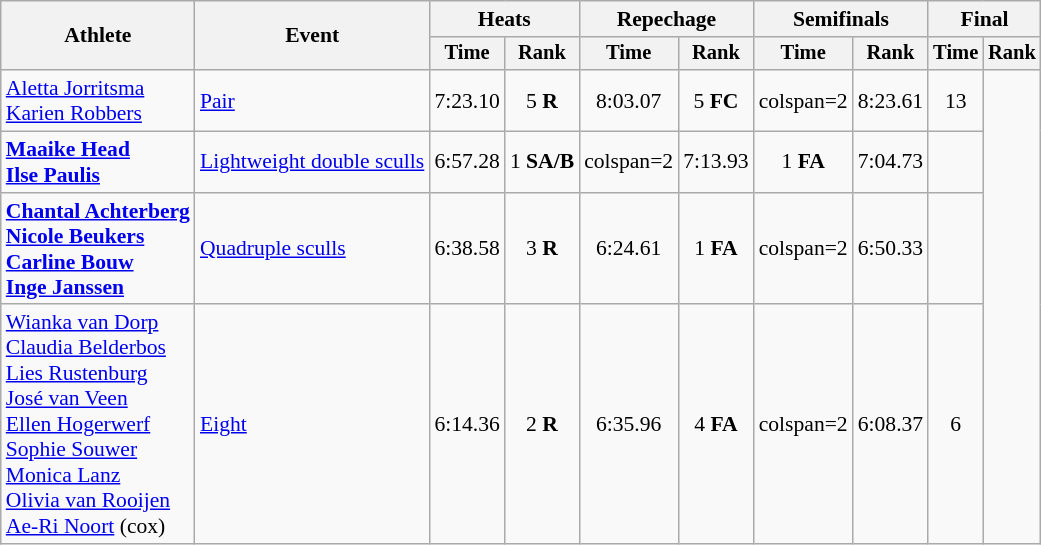<table class="wikitable" style="font-size:90%">
<tr>
<th rowspan="2">Athlete</th>
<th rowspan="2">Event</th>
<th colspan="2">Heats</th>
<th colspan="2">Repechage</th>
<th colspan="2">Semifinals</th>
<th colspan="2">Final</th>
</tr>
<tr style="font-size:95%">
<th>Time</th>
<th>Rank</th>
<th>Time</th>
<th>Rank</th>
<th>Time</th>
<th>Rank</th>
<th>Time</th>
<th>Rank</th>
</tr>
<tr align=center>
<td align=left><a href='#'>Aletta Jorritsma</a><br><a href='#'>Karien Robbers</a></td>
<td align=left><a href='#'>Pair</a></td>
<td>7:23.10</td>
<td>5 <strong>R</strong></td>
<td>8:03.07</td>
<td>5 <strong>FC</strong></td>
<td>colspan=2 </td>
<td>8:23.61</td>
<td>13</td>
</tr>
<tr align=center>
<td align=left><strong><a href='#'>Maaike Head</a><br><a href='#'>Ilse Paulis</a></strong></td>
<td align=left><a href='#'>Lightweight double sculls</a></td>
<td>6:57.28</td>
<td>1 <strong>SA/B</strong></td>
<td>colspan=2 </td>
<td>7:13.93</td>
<td>1 <strong>FA</strong></td>
<td>7:04.73</td>
<td></td>
</tr>
<tr align=center>
<td align=left><strong><a href='#'>Chantal Achterberg</a><br><a href='#'>Nicole Beukers</a><br><a href='#'>Carline Bouw</a><br><a href='#'>Inge Janssen</a></strong></td>
<td align=left><a href='#'>Quadruple sculls</a></td>
<td>6:38.58</td>
<td>3 <strong>R</strong></td>
<td>6:24.61</td>
<td>1 <strong>FA</strong></td>
<td>colspan=2 </td>
<td>6:50.33</td>
<td></td>
</tr>
<tr align=center>
<td align=left><a href='#'>Wianka van Dorp</a><br><a href='#'>Claudia Belderbos</a><br><a href='#'>Lies Rustenburg</a><br><a href='#'>José van Veen</a><br><a href='#'>Ellen Hogerwerf</a><br><a href='#'>Sophie Souwer</a><br><a href='#'>Monica Lanz</a><br><a href='#'>Olivia van Rooijen</a><br><a href='#'>Ae-Ri Noort</a> (cox)</td>
<td align=left><a href='#'>Eight</a></td>
<td>6:14.36</td>
<td>2 <strong>R</strong></td>
<td>6:35.96</td>
<td>4 <strong>FA</strong></td>
<td>colspan=2 </td>
<td>6:08.37</td>
<td>6</td>
</tr>
</table>
